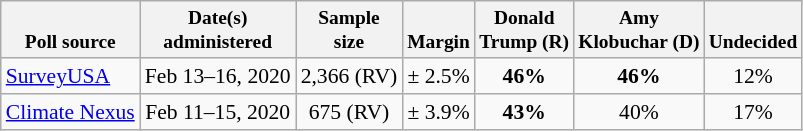<table class="wikitable" style="font-size:90%;text-align:center;">
<tr valign=bottom style="font-size:90%;">
<th>Poll source</th>
<th>Date(s)<br>administered</th>
<th>Sample<br>size</th>
<th>Margin<br></th>
<th>Donald<br>Trump (R)</th>
<th>Amy<br>Klobuchar (D)</th>
<th>Undecided</th>
</tr>
<tr>
<td style="text-align:left;"><a href='#'>SurveyUSA</a></td>
<td>Feb 13–16, 2020</td>
<td>2,366 (RV)</td>
<td>± 2.5%</td>
<td><strong>46%</strong></td>
<td><strong>46%</strong></td>
<td>12%</td>
</tr>
<tr>
<td style="text-align:left;"><a href='#'>Climate Nexus</a></td>
<td>Feb 11–15, 2020</td>
<td>675 (RV)</td>
<td>± 3.9%</td>
<td><strong>43%</strong></td>
<td>40%</td>
<td>17%</td>
</tr>
</table>
